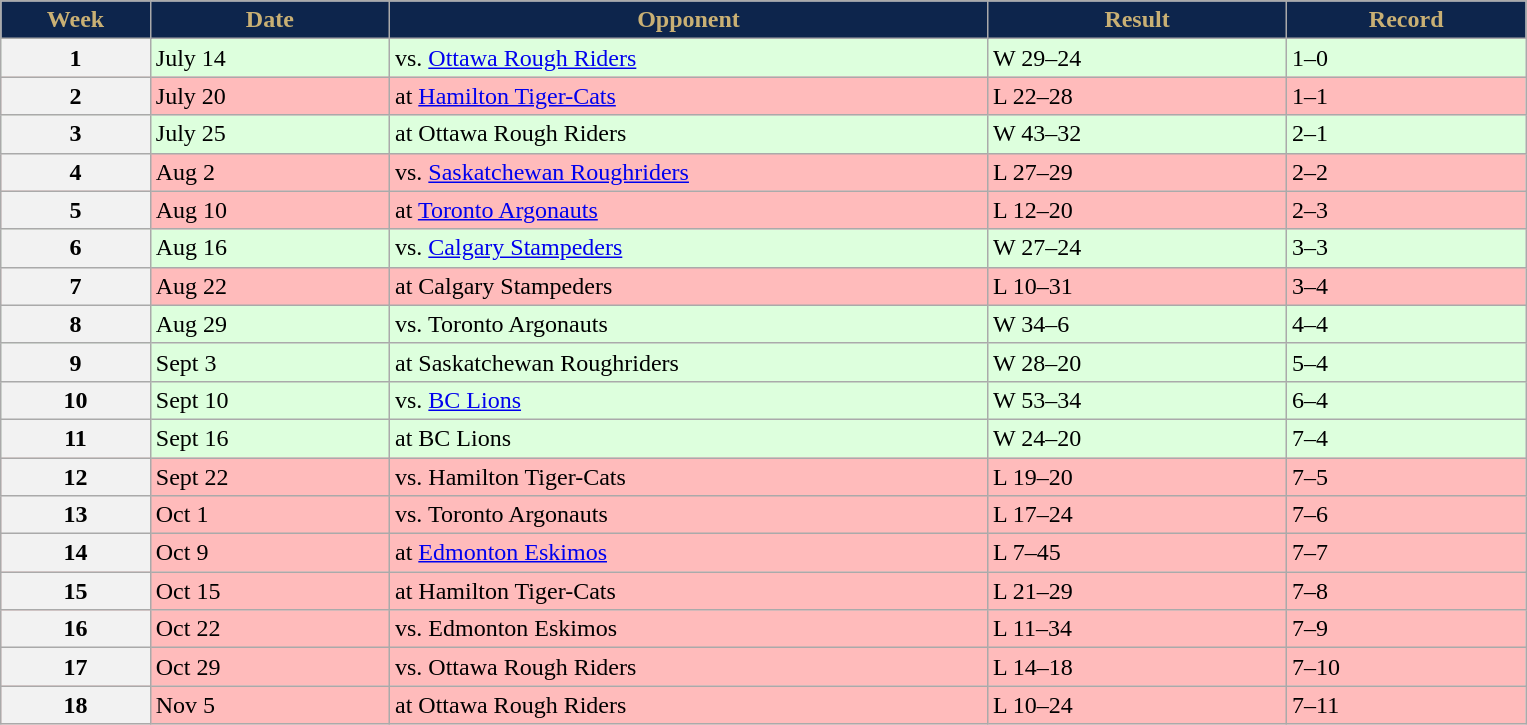<table class="wikitable sortable">
<tr>
<th style="background:#0d254c;color:#c9b074;"  width="5%">Week</th>
<th style="background:#0d254c;color:#c9b074;"  width="8%">Date</th>
<th style="background:#0d254c;color:#c9b074;"  width="20%">Opponent</th>
<th style="background:#0d254c;color:#c9b074;"  width="10%">Result</th>
<th style="background:#0d254c;color:#c9b074;"  width="8%">Record</th>
</tr>
<tr style="background:#ddffdd">
<th>1</th>
<td>July 14</td>
<td>vs. <a href='#'>Ottawa Rough Riders</a></td>
<td>W 29–24</td>
<td>1–0</td>
</tr>
<tr style="background:#ffbbbb">
<th>2</th>
<td>July 20</td>
<td>at <a href='#'>Hamilton Tiger-Cats</a></td>
<td>L 22–28</td>
<td>1–1</td>
</tr>
<tr style="background:#ddffdd">
<th>3</th>
<td>July 25</td>
<td>at Ottawa Rough Riders</td>
<td>W 43–32</td>
<td>2–1</td>
</tr>
<tr style="background:#ffbbbb">
<th>4</th>
<td>Aug 2</td>
<td>vs. <a href='#'>Saskatchewan Roughriders</a></td>
<td>L 27–29</td>
<td>2–2</td>
</tr>
<tr style="background:#ffbbbb">
<th>5</th>
<td>Aug 10</td>
<td>at <a href='#'>Toronto Argonauts</a></td>
<td>L 12–20</td>
<td>2–3</td>
</tr>
<tr style="background:#ddffdd">
<th>6</th>
<td>Aug 16</td>
<td>vs. <a href='#'>Calgary Stampeders</a></td>
<td>W 27–24</td>
<td>3–3</td>
</tr>
<tr style="background:#ffbbbb">
<th>7</th>
<td>Aug 22</td>
<td>at Calgary Stampeders</td>
<td>L 10–31</td>
<td>3–4</td>
</tr>
<tr style="background:#ddffdd">
<th>8</th>
<td>Aug 29</td>
<td>vs. Toronto Argonauts</td>
<td>W 34–6</td>
<td>4–4</td>
</tr>
<tr style="background:#ddffdd">
<th>9</th>
<td>Sept 3</td>
<td>at Saskatchewan Roughriders</td>
<td>W 28–20</td>
<td>5–4</td>
</tr>
<tr style="background:#ddffdd">
<th>10</th>
<td>Sept 10</td>
<td>vs. <a href='#'>BC Lions</a></td>
<td>W 53–34</td>
<td>6–4</td>
</tr>
<tr style="background:#ddffdd">
<th>11</th>
<td>Sept 16</td>
<td>at BC Lions</td>
<td>W 24–20</td>
<td>7–4</td>
</tr>
<tr style="background:#ffbbbb">
<th>12</th>
<td>Sept 22</td>
<td>vs. Hamilton Tiger-Cats</td>
<td>L 19–20</td>
<td>7–5</td>
</tr>
<tr style="background:#ffbbbb">
<th>13</th>
<td>Oct 1</td>
<td>vs. Toronto Argonauts</td>
<td>L 17–24</td>
<td>7–6</td>
</tr>
<tr style="background:#ffbbbb">
<th>14</th>
<td>Oct 9</td>
<td>at <a href='#'>Edmonton Eskimos</a></td>
<td>L 7–45</td>
<td>7–7</td>
</tr>
<tr style="background:#ffbbbb">
<th>15</th>
<td>Oct 15</td>
<td>at Hamilton Tiger-Cats</td>
<td>L 21–29</td>
<td>7–8</td>
</tr>
<tr style="background:#ffbbbb">
<th>16</th>
<td>Oct 22</td>
<td>vs. Edmonton Eskimos</td>
<td>L 11–34</td>
<td>7–9</td>
</tr>
<tr style="background:#ffbbbb">
<th>17</th>
<td>Oct 29</td>
<td>vs. Ottawa Rough Riders</td>
<td>L 14–18</td>
<td>7–10</td>
</tr>
<tr style="background:#ffbbbb">
<th>18</th>
<td>Nov 5</td>
<td>at Ottawa Rough Riders</td>
<td>L 10–24</td>
<td>7–11</td>
</tr>
</table>
